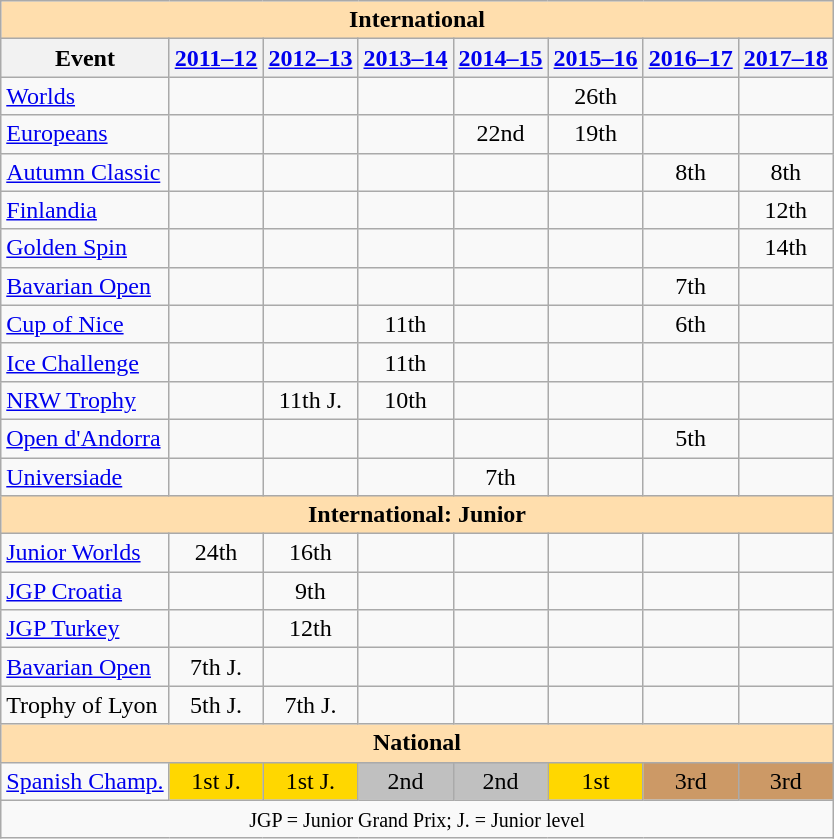<table class="wikitable" style="text-align:center">
<tr>
<th style="background-color: #ffdead; " colspan=8 align=center><strong>International</strong></th>
</tr>
<tr>
<th>Event</th>
<th><a href='#'>2011–12</a></th>
<th><a href='#'>2012–13</a></th>
<th><a href='#'>2013–14</a></th>
<th><a href='#'>2014–15</a></th>
<th><a href='#'>2015–16</a></th>
<th><a href='#'>2016–17</a></th>
<th><a href='#'>2017–18</a></th>
</tr>
<tr>
<td align=left><a href='#'>Worlds</a></td>
<td></td>
<td></td>
<td></td>
<td></td>
<td>26th</td>
<td></td>
<td></td>
</tr>
<tr>
<td align=left><a href='#'>Europeans</a></td>
<td></td>
<td></td>
<td></td>
<td>22nd</td>
<td>19th</td>
<td></td>
<td></td>
</tr>
<tr>
<td align=left> <a href='#'>Autumn Classic</a></td>
<td></td>
<td></td>
<td></td>
<td></td>
<td></td>
<td>8th</td>
<td>8th</td>
</tr>
<tr>
<td align=left> <a href='#'>Finlandia</a></td>
<td></td>
<td></td>
<td></td>
<td></td>
<td></td>
<td></td>
<td>12th</td>
</tr>
<tr>
<td align=left> <a href='#'>Golden Spin</a></td>
<td></td>
<td></td>
<td></td>
<td></td>
<td></td>
<td></td>
<td>14th</td>
</tr>
<tr>
<td align=left><a href='#'>Bavarian Open</a></td>
<td></td>
<td></td>
<td></td>
<td></td>
<td></td>
<td>7th</td>
<td></td>
</tr>
<tr>
<td align=left><a href='#'>Cup of Nice</a></td>
<td></td>
<td></td>
<td>11th</td>
<td></td>
<td></td>
<td>6th</td>
<td></td>
</tr>
<tr>
<td align=left><a href='#'>Ice Challenge</a></td>
<td></td>
<td></td>
<td>11th</td>
<td></td>
<td></td>
<td></td>
<td></td>
</tr>
<tr>
<td align=left><a href='#'>NRW Trophy</a></td>
<td></td>
<td>11th J.</td>
<td>10th</td>
<td></td>
<td></td>
<td></td>
<td></td>
</tr>
<tr>
<td align=left><a href='#'>Open d'Andorra</a></td>
<td></td>
<td></td>
<td></td>
<td></td>
<td></td>
<td>5th</td>
<td></td>
</tr>
<tr>
<td align=left><a href='#'>Universiade</a></td>
<td></td>
<td></td>
<td></td>
<td>7th</td>
<td></td>
<td></td>
<td></td>
</tr>
<tr>
<th style="background-color: #ffdead; " colspan=8 align=center><strong>International: Junior</strong></th>
</tr>
<tr>
<td align=left><a href='#'>Junior Worlds</a></td>
<td>24th</td>
<td>16th</td>
<td></td>
<td></td>
<td></td>
<td></td>
<td></td>
</tr>
<tr>
<td align=left><a href='#'>JGP Croatia</a></td>
<td></td>
<td>9th</td>
<td></td>
<td></td>
<td></td>
<td></td>
<td></td>
</tr>
<tr>
<td align=left><a href='#'>JGP Turkey</a></td>
<td></td>
<td>12th</td>
<td></td>
<td></td>
<td></td>
<td></td>
<td></td>
</tr>
<tr>
<td align=left><a href='#'>Bavarian Open</a></td>
<td>7th J.</td>
<td></td>
<td></td>
<td></td>
<td></td>
<td></td>
<td></td>
</tr>
<tr>
<td align=left>Trophy of Lyon</td>
<td>5th J.</td>
<td>7th J.</td>
<td></td>
<td></td>
<td></td>
<td></td>
<td></td>
</tr>
<tr>
<th style="background-color: #ffdead; " colspan=8 align=center><strong>National</strong></th>
</tr>
<tr>
<td align=left><a href='#'>Spanish Champ.</a></td>
<td bgcolor=gold>1st J.</td>
<td bgcolor=gold>1st J.</td>
<td bgcolor=silver>2nd</td>
<td bgcolor=silver>2nd</td>
<td bgcolor=gold>1st</td>
<td bgcolor=cc9966>3rd</td>
<td bgcolor=cc9966>3rd</td>
</tr>
<tr>
<td colspan=8 align=center><small> JGP = Junior Grand Prix; J. = Junior level </small></td>
</tr>
</table>
